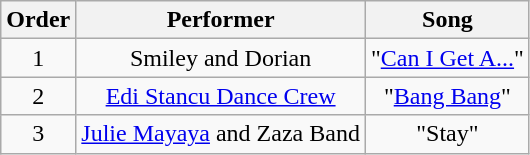<table class="wikitable" style="text-align:center">
<tr>
<th>Order</th>
<th>Performer</th>
<th>Song</th>
</tr>
<tr>
<td>1</td>
<td>Smiley and Dorian</td>
<td>"<a href='#'>Can I Get A...</a>"</td>
</tr>
<tr>
<td>2</td>
<td><a href='#'>Edi Stancu Dance Crew</a></td>
<td>"<a href='#'>Bang Bang</a>"</td>
</tr>
<tr>
<td>3</td>
<td><a href='#'>Julie Mayaya</a> and Zaza Band</td>
<td>"Stay"</td>
</tr>
</table>
